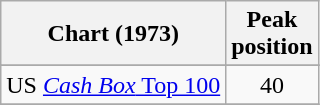<table class="wikitable sortable">
<tr>
<th>Chart (1973)</th>
<th>Peak<br>position</th>
</tr>
<tr>
</tr>
<tr>
</tr>
<tr>
</tr>
<tr>
</tr>
<tr>
</tr>
<tr>
<td>US <a href='#'><em>Cash Box</em> Top 100</a></td>
<td style="text-align:center;">40</td>
</tr>
<tr>
</tr>
</table>
